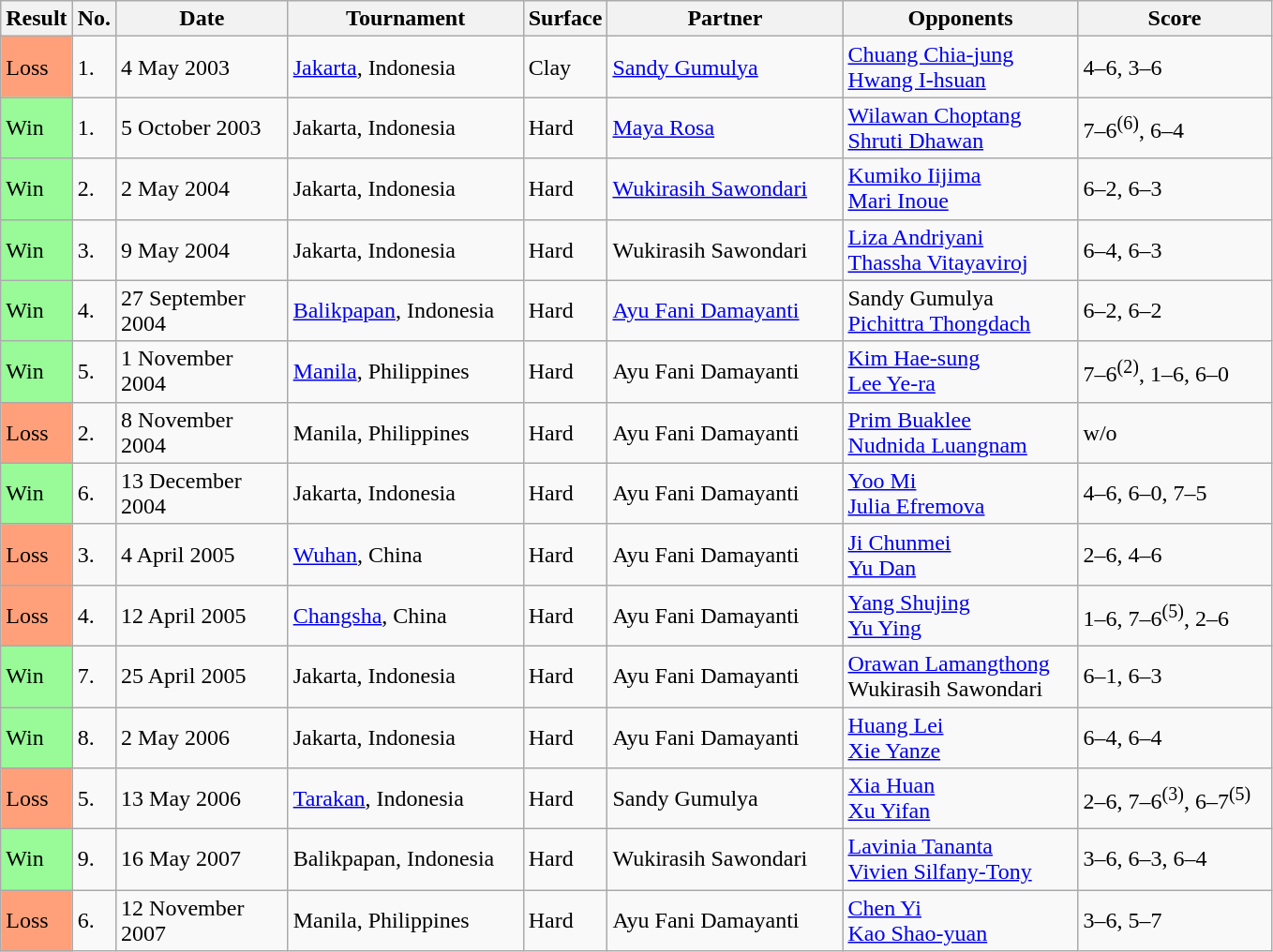<table class="sortable wikitable">
<tr>
<th>Result</th>
<th style="width:20px">No.</th>
<th style="width:115px">Date</th>
<th style="width:160px">Tournament</th>
<th style="width:50px">Surface</th>
<th style="width:160px">Partner</th>
<th style="width:160px">Opponents</th>
<th style="width:130px" class="unsortable">Score</th>
</tr>
<tr>
<td style="background:#ffa07a;">Loss</td>
<td>1.</td>
<td>4 May 2003</td>
<td><a href='#'>Jakarta</a>, Indonesia</td>
<td>Clay</td>
<td> <a href='#'>Sandy Gumulya</a></td>
<td> <a href='#'>Chuang Chia-jung</a> <br>  <a href='#'>Hwang I-hsuan</a></td>
<td>4–6, 3–6</td>
</tr>
<tr>
<td style="background:#98fb98;">Win</td>
<td>1.</td>
<td>5 October 2003</td>
<td>Jakarta, Indonesia</td>
<td>Hard</td>
<td> <a href='#'>Maya Rosa</a></td>
<td> <a href='#'>Wilawan Choptang</a> <br>  <a href='#'>Shruti Dhawan</a></td>
<td>7–6<sup>(6)</sup>, 6–4</td>
</tr>
<tr>
<td style="background:#98fb98;">Win</td>
<td>2.</td>
<td>2 May 2004</td>
<td>Jakarta, Indonesia</td>
<td>Hard</td>
<td> <a href='#'>Wukirasih Sawondari</a></td>
<td> <a href='#'>Kumiko Iijima</a> <br>  <a href='#'>Mari Inoue</a></td>
<td>6–2, 6–3</td>
</tr>
<tr>
<td style="background:#98fb98;">Win</td>
<td>3.</td>
<td>9 May 2004</td>
<td>Jakarta, Indonesia</td>
<td>Hard</td>
<td> Wukirasih Sawondari</td>
<td> <a href='#'>Liza Andriyani</a> <br>  <a href='#'>Thassha Vitayaviroj</a></td>
<td>6–4, 6–3</td>
</tr>
<tr>
<td style="background:#98fb98;">Win</td>
<td>4.</td>
<td>27 September 2004</td>
<td><a href='#'>Balikpapan</a>, Indonesia</td>
<td>Hard</td>
<td> <a href='#'>Ayu Fani Damayanti</a></td>
<td> Sandy Gumulya <br>  <a href='#'>Pichittra Thongdach</a></td>
<td>6–2, 6–2</td>
</tr>
<tr>
<td style="background:#98fb98;">Win</td>
<td>5.</td>
<td>1 November 2004</td>
<td><a href='#'>Manila</a>, Philippines</td>
<td>Hard</td>
<td> Ayu Fani Damayanti</td>
<td> <a href='#'>Kim Hae-sung</a> <br>  <a href='#'>Lee Ye-ra</a></td>
<td>7–6<sup>(2)</sup>, 1–6, 6–0</td>
</tr>
<tr>
<td style="background:#ffa07a;">Loss</td>
<td>2.</td>
<td>8 November 2004</td>
<td>Manila, Philippines</td>
<td>Hard</td>
<td> Ayu Fani Damayanti</td>
<td> <a href='#'>Prim Buaklee</a> <br>  <a href='#'>Nudnida Luangnam</a></td>
<td>w/o</td>
</tr>
<tr>
<td style="background:#98fb98;">Win</td>
<td>6.</td>
<td>13 December 2004</td>
<td>Jakarta, Indonesia</td>
<td>Hard</td>
<td> Ayu Fani Damayanti</td>
<td> <a href='#'>Yoo Mi</a> <br>  <a href='#'>Julia Efremova</a></td>
<td>4–6, 6–0, 7–5</td>
</tr>
<tr>
<td style="background:#ffa07a;">Loss</td>
<td>3.</td>
<td>4 April 2005</td>
<td><a href='#'>Wuhan</a>, China</td>
<td>Hard</td>
<td> Ayu Fani Damayanti</td>
<td> <a href='#'>Ji Chunmei</a> <br>  <a href='#'>Yu Dan</a></td>
<td>2–6, 4–6</td>
</tr>
<tr>
<td style="background:#ffa07a;">Loss</td>
<td>4.</td>
<td>12 April 2005</td>
<td><a href='#'>Changsha</a>, China</td>
<td>Hard</td>
<td> Ayu Fani Damayanti</td>
<td> <a href='#'>Yang Shujing</a> <br>  <a href='#'>Yu Ying</a></td>
<td>1–6, 7–6<sup>(5)</sup>, 2–6</td>
</tr>
<tr>
<td style="background:#98fb98;">Win</td>
<td>7.</td>
<td>25 April 2005</td>
<td>Jakarta, Indonesia</td>
<td>Hard</td>
<td> Ayu Fani Damayanti</td>
<td> <a href='#'>Orawan Lamangthong</a> <br>  Wukirasih Sawondari</td>
<td>6–1, 6–3</td>
</tr>
<tr>
<td style="background:#98fb98;">Win</td>
<td>8.</td>
<td>2 May 2006</td>
<td>Jakarta, Indonesia</td>
<td>Hard</td>
<td> Ayu Fani Damayanti</td>
<td> <a href='#'>Huang Lei</a> <br>  <a href='#'>Xie Yanze</a></td>
<td>6–4, 6–4</td>
</tr>
<tr>
<td style="background:#ffa07a;">Loss</td>
<td>5.</td>
<td>13 May 2006</td>
<td><a href='#'>Tarakan</a>, Indonesia</td>
<td>Hard</td>
<td> Sandy Gumulya</td>
<td> <a href='#'>Xia Huan</a> <br>  <a href='#'>Xu Yifan</a></td>
<td>2–6, 7–6<sup>(3)</sup>, 6–7<sup>(5)</sup></td>
</tr>
<tr>
<td style="background:#98fb98;">Win</td>
<td>9.</td>
<td>16 May 2007</td>
<td>Balikpapan, Indonesia</td>
<td>Hard</td>
<td> Wukirasih Sawondari</td>
<td> <a href='#'>Lavinia Tananta</a> <br>  <a href='#'>Vivien Silfany-Tony</a></td>
<td>3–6, 6–3, 6–4</td>
</tr>
<tr>
<td style="background:#ffa07a;">Loss</td>
<td>6.</td>
<td>12 November 2007</td>
<td>Manila, Philippines</td>
<td>Hard</td>
<td> Ayu Fani Damayanti</td>
<td> <a href='#'>Chen Yi</a> <br>  <a href='#'>Kao Shao-yuan</a></td>
<td>3–6, 5–7</td>
</tr>
</table>
